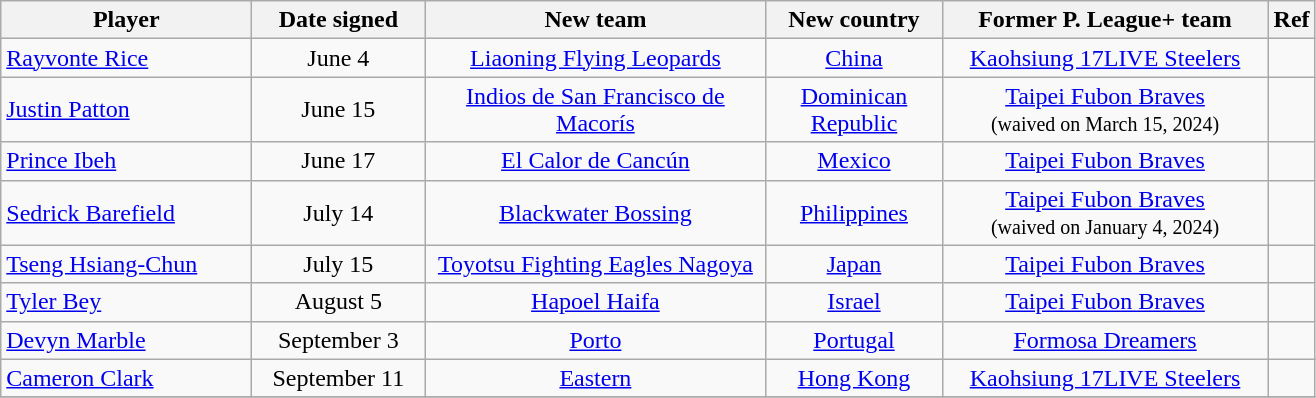<table class="wikitable sortable" style="text-align:left">
<tr>
<th style="width:160px">Player</th>
<th style="width:108px">Date signed</th>
<th style="width:220px">New team</th>
<th style="width:110px">New country</th>
<th style="width:210px">Former P. League+ team</th>
<th class="unsortable">Ref</th>
</tr>
<tr>
<td align="left"><a href='#'>Rayvonte Rice</a></td>
<td align="center">June 4</td>
<td align="center"><a href='#'>Liaoning Flying Leopards</a></td>
<td align="center"><a href='#'>China</a></td>
<td align="center"><a href='#'>Kaohsiung 17LIVE Steelers</a></td>
<td align="center"></td>
</tr>
<tr>
<td align="left"><a href='#'>Justin Patton</a></td>
<td align="center">June 15</td>
<td align="center"><a href='#'>Indios de San Francisco de Macorís</a></td>
<td align="center"><a href='#'>Dominican Republic</a></td>
<td align="center"><a href='#'>Taipei Fubon Braves</a><br><small>(waived on March 15, 2024)</small></td>
<td align="center"></td>
</tr>
<tr>
<td align="left"><a href='#'>Prince Ibeh</a></td>
<td align="center">June 17</td>
<td align="center"><a href='#'>El Calor de Cancún</a></td>
<td align="center"><a href='#'>Mexico</a></td>
<td align="center"><a href='#'>Taipei Fubon Braves</a></td>
<td align="center"></td>
</tr>
<tr>
<td align="left"><a href='#'>Sedrick Barefield</a></td>
<td align="center">July 14</td>
<td align="center"><a href='#'>Blackwater Bossing</a></td>
<td align="center"><a href='#'>Philippines</a></td>
<td align="center"><a href='#'>Taipei Fubon Braves</a><br><small>(waived on January 4, 2024)</small></td>
<td align="center"></td>
</tr>
<tr>
<td align="left"><a href='#'>Tseng Hsiang-Chun</a></td>
<td align="center">July 15</td>
<td align="center"><a href='#'>Toyotsu Fighting Eagles Nagoya</a></td>
<td align="center"><a href='#'>Japan</a></td>
<td align="center"><a href='#'>Taipei Fubon Braves</a></td>
<td align="center"></td>
</tr>
<tr>
<td align="left"><a href='#'>Tyler Bey</a></td>
<td align="center">August 5</td>
<td align="center"><a href='#'>Hapoel Haifa</a></td>
<td align="center"><a href='#'>Israel</a></td>
<td align="center"><a href='#'>Taipei Fubon Braves</a></td>
<td align="center"></td>
</tr>
<tr>
<td align="left"><a href='#'>Devyn Marble</a></td>
<td align="center">September 3</td>
<td align="center"><a href='#'>Porto</a></td>
<td align="center"><a href='#'>Portugal</a></td>
<td align="center"><a href='#'>Formosa Dreamers</a></td>
<td align="center"></td>
</tr>
<tr>
<td align="left"><a href='#'>Cameron Clark</a></td>
<td align="center">September 11</td>
<td align="center"><a href='#'>Eastern</a></td>
<td align="center"><a href='#'>Hong Kong</a></td>
<td align="center"><a href='#'>Kaohsiung 17LIVE Steelers</a></td>
<td align="center"></td>
</tr>
<tr>
</tr>
</table>
